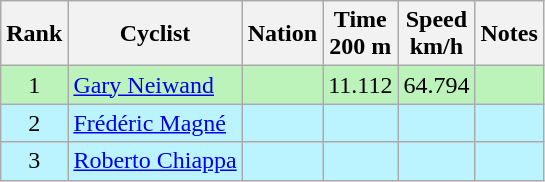<table class="wikitable sortable" style="text-align:center">
<tr>
<th>Rank</th>
<th>Cyclist</th>
<th>Nation</th>
<th>Time<br>200 m</th>
<th>Speed<br>km/h</th>
<th>Notes</th>
</tr>
<tr bgcolor=bbf3bb>
<td>1</td>
<td align=left><a href='#'>Gary Neiwand</a></td>
<td align=left></td>
<td>11.112</td>
<td>64.794</td>
<td></td>
</tr>
<tr bgcolor=bbf3ff>
<td>2</td>
<td align=left><a href='#'>Frédéric Magné</a></td>
<td align=left></td>
<td></td>
<td></td>
<td></td>
</tr>
<tr bgcolor=bbf3ff>
<td>3</td>
<td align=left><a href='#'>Roberto Chiappa</a></td>
<td align=left></td>
<td></td>
<td></td>
<td></td>
</tr>
</table>
